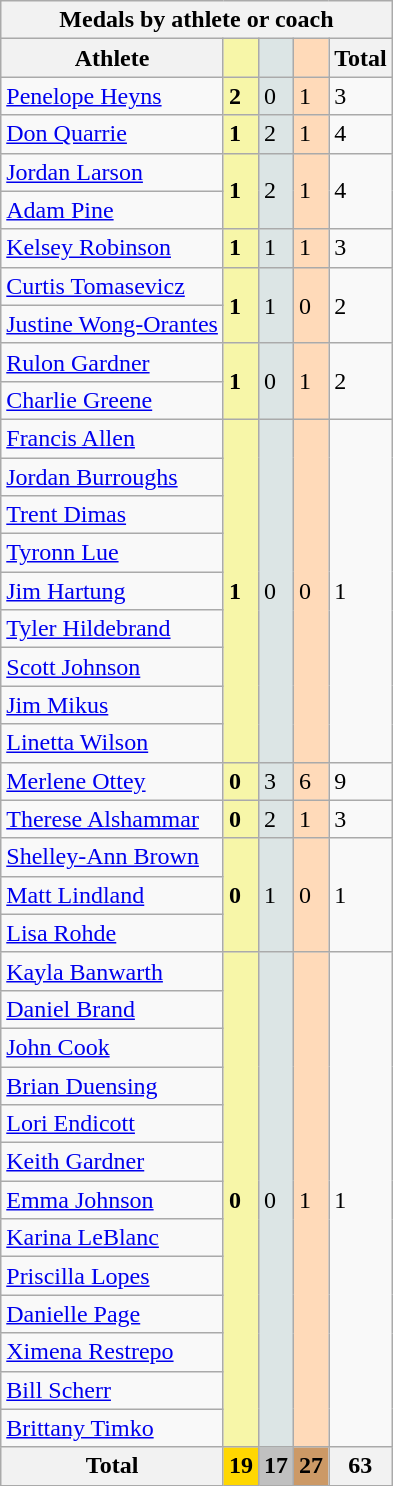<table class=wikitable>
<tr>
<th colspan=5>Medals by athlete or coach</th>
</tr>
<tr>
<th>Athlete</th>
<td bgcolor=F7F6A8></td>
<td bgcolor=DCE5E5></td>
<td bgcolor=FFDAB9></td>
<th>Total</th>
</tr>
<tr>
<td> <a href='#'>Penelope Heyns</a> </td>
<td bgcolor=F7F6A8><strong>2</strong></td>
<td bgcolor=DCE5E5>0</td>
<td bgcolor=FFDAB9>1</td>
<td>3</td>
</tr>
<tr>
<td> <a href='#'>Don Quarrie</a> </td>
<td bgcolor=F7F6A8><strong>1</strong></td>
<td bgcolor=DCE5E5>2</td>
<td bgcolor=FFDAB9>1</td>
<td>4</td>
</tr>
<tr>
<td> <a href='#'>Jordan Larson</a> </td>
<td rowspan=2 bgcolor=F7F6A8><strong>1</strong></td>
<td rowspan=2 bgcolor=DCE5E5>2</td>
<td rowspan=2 bgcolor=FFDAB9>1</td>
<td rowspan=2>4</td>
</tr>
<tr>
<td> <a href='#'>Adam Pine</a> </td>
</tr>
<tr>
<td> <a href='#'>Kelsey Robinson</a> </td>
<td bgcolor=F7F6A8><strong>1</strong></td>
<td bgcolor=DCE5E5>1</td>
<td bgcolor=FFDAB9>1</td>
<td>3</td>
</tr>
<tr>
<td> <a href='#'>Curtis Tomasevicz</a> </td>
<td rowspan=2 bgcolor=F7F6A8><strong>1</strong></td>
<td rowspan=2 bgcolor=DCE5E5>1</td>
<td rowspan=2 bgcolor=FFDAB9>0</td>
<td rowspan=2>2</td>
</tr>
<tr>
<td> <a href='#'>Justine Wong-Orantes</a> </td>
</tr>
<tr>
<td> <a href='#'>Rulon Gardner</a> </td>
<td rowspan=2 bgcolor=F7F6A8><strong>1</strong></td>
<td rowspan=2 bgcolor=DCE5E5>0</td>
<td rowspan=2 bgcolor=FFDAB9>1</td>
<td rowspan=2>2</td>
</tr>
<tr>
<td> <a href='#'>Charlie Greene</a> </td>
</tr>
<tr>
<td> <a href='#'>Francis Allen</a> </td>
<td rowspan=9 bgcolor=F7F6A8><strong>1</strong></td>
<td rowspan=9 bgcolor=DCE5E5>0</td>
<td rowspan=9 bgcolor=FFDAB9>0</td>
<td rowspan=9>1</td>
</tr>
<tr>
<td> <a href='#'>Jordan Burroughs</a> </td>
</tr>
<tr>
<td> <a href='#'>Trent Dimas</a> </td>
</tr>
<tr>
<td> <a href='#'>Tyronn Lue</a> </td>
</tr>
<tr>
<td> <a href='#'>Jim Hartung</a> </td>
</tr>
<tr>
<td> <a href='#'>Tyler Hildebrand</a> </td>
</tr>
<tr>
<td> <a href='#'>Scott Johnson</a> </td>
</tr>
<tr>
<td> <a href='#'>Jim Mikus</a> </td>
</tr>
<tr>
<td> <a href='#'>Linetta Wilson</a> </td>
</tr>
<tr>
<td>  <a href='#'>Merlene Ottey</a> </td>
<td bgcolor=F7F6A8><strong>0</strong></td>
<td bgcolor=DCE5E5>3</td>
<td bgcolor=FFDAB9>6</td>
<td>9</td>
</tr>
<tr>
<td> <a href='#'>Therese Alshammar</a> </td>
<td bgcolor=F7F6A8><strong>0</strong></td>
<td bgcolor=DCE5E5>2</td>
<td bgcolor=FFDAB9>1</td>
<td>3</td>
</tr>
<tr>
<td> <a href='#'>Shelley-Ann Brown</a> </td>
<td rowspan=3 bgcolor=F7F6A8><strong>0</strong></td>
<td rowspan=3 bgcolor=DCE5E5>1</td>
<td rowspan=3 bgcolor=FFDAB9>0</td>
<td rowspan=3>1</td>
</tr>
<tr>
<td> <a href='#'>Matt Lindland</a> </td>
</tr>
<tr>
<td> <a href='#'>Lisa Rohde</a> </td>
</tr>
<tr>
<td> <a href='#'>Kayla Banwarth</a> </td>
<td rowspan=13 bgcolor=F7F6A8><strong>0</strong></td>
<td rowspan=13 bgcolor=DCE5E5>0</td>
<td rowspan=13 bgcolor=FFDAB9>1</td>
<td rowspan=13>1</td>
</tr>
<tr>
<td> <a href='#'>Daniel Brand</a> </td>
</tr>
<tr>
<td> <a href='#'>John Cook</a> </td>
</tr>
<tr>
<td> <a href='#'>Brian Duensing</a> </td>
</tr>
<tr>
<td> <a href='#'>Lori Endicott</a> </td>
</tr>
<tr>
<td>  <a href='#'>Keith Gardner</a> </td>
</tr>
<tr>
<td> <a href='#'>Emma Johnson</a> </td>
</tr>
<tr>
<td> <a href='#'>Karina LeBlanc</a> </td>
</tr>
<tr>
<td> <a href='#'>Priscilla Lopes</a> </td>
</tr>
<tr>
<td> <a href='#'>Danielle Page</a> </td>
</tr>
<tr>
<td> <a href='#'>Ximena Restrepo</a> </td>
</tr>
<tr>
<td> <a href='#'>Bill Scherr</a> </td>
</tr>
<tr>
<td> <a href='#'>Brittany Timko</a> </td>
</tr>
<tr>
<th>Total</th>
<th style=background:gold>19</th>
<th style=background:silver>17</th>
<th style=background:#c96>27</th>
<th>63</th>
</tr>
</table>
